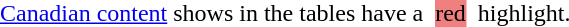<table cellspacing="0"; cellpadding="0";>
<tr>
<td><a href='#'>Canadian content</a> shows in the tables have a  </td>
<td bgcolor="#F08080">red</td>
<td>  highlight.</td>
</tr>
</table>
